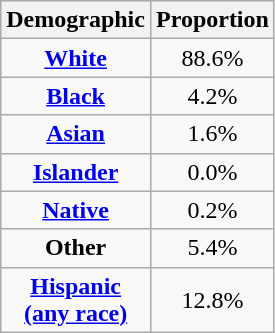<table class="wikitable floatright" style="text-align: center">
<tr>
<th>Demographic</th>
<th>Proportion</th>
</tr>
<tr>
<td><strong><a href='#'>White</a></strong></td>
<td>88.6%</td>
</tr>
<tr>
<td><strong><a href='#'>Black</a></strong></td>
<td>4.2%</td>
</tr>
<tr>
<td><strong><a href='#'>Asian</a></strong></td>
<td>1.6%</td>
</tr>
<tr>
<td><strong><a href='#'>Islander</a></strong></td>
<td>0.0%</td>
</tr>
<tr>
<td><strong><a href='#'>Native</a></strong></td>
<td>0.2%</td>
</tr>
<tr>
<td><strong>Other</strong></td>
<td>5.4%</td>
</tr>
<tr>
<td><strong><a href='#'>Hispanic<br>(any race)</a></strong></td>
<td>12.8%</td>
</tr>
</table>
